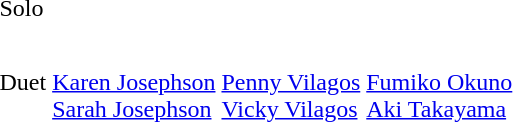<table>
<tr>
<td>Solo<br></td>
<td><br><br></td>
<td></td>
<td></td>
</tr>
<tr>
<td>Duet<br></td>
<td><br><a href='#'>Karen Josephson</a><br><a href='#'>Sarah Josephson</a></td>
<td><br><a href='#'>Penny Vilagos</a><br><a href='#'>Vicky Vilagos</a></td>
<td><br><a href='#'>Fumiko Okuno</a><br><a href='#'>Aki Takayama</a></td>
</tr>
</table>
